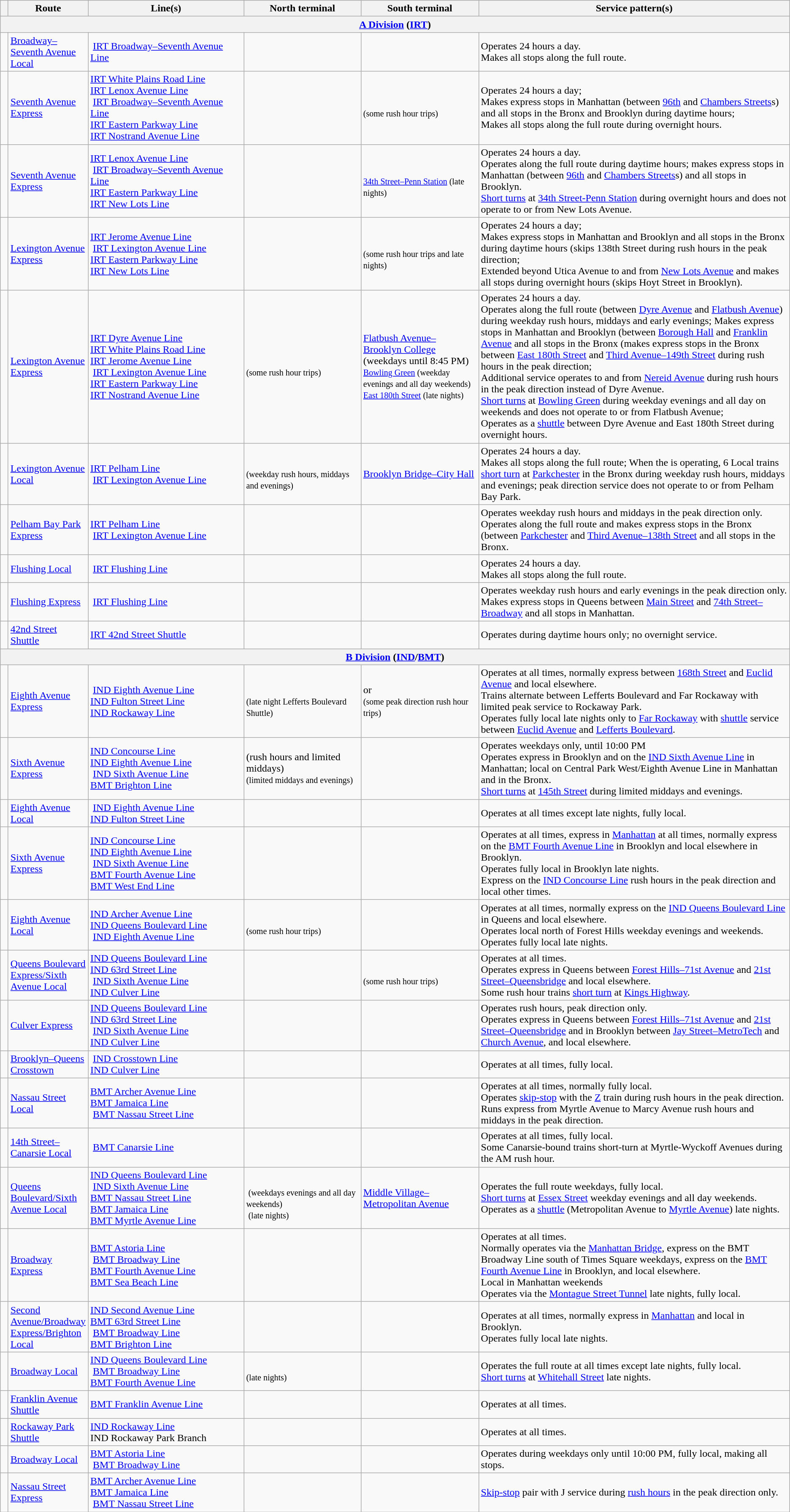<table class="wikitable">
<tr>
<th width=1%></th>
<th width=9%>Route</th>
<th width=20%>Line(s)</th>
<th width=15%>North terminal</th>
<th width=15%>South terminal</th>
<th width=40%>Service pattern(s)</th>
</tr>
<tr>
<th align=center colspan=6><a href='#'>A Division</a> (<a href='#'>IRT</a>)</th>
</tr>
<tr>
<td></td>
<td><a href='#'>Broadway–Seventh Avenue Local</a></td>
<td> <a href='#'>IRT Broadway–Seventh Avenue Line</a></td>
<td></td>
<td></td>
<td>Operates 24 hours a day.<br>Makes all stops along the full route.</td>
</tr>
<tr>
<td></td>
<td><a href='#'>Seventh Avenue Express</a></td>
<td><a href='#'>IRT White Plains Road Line</a><br><a href='#'>IRT Lenox Avenue Line</a><br> <a href='#'>IRT Broadway–Seventh Avenue Line</a><br><a href='#'>IRT Eastern Parkway Line</a><br><a href='#'>IRT Nostrand Avenue Line</a></td>
<td></td>
<td><br><small> (some rush hour trips)</small></td>
<td>Operates 24 hours a day;<br>Makes express stops in Manhattan (between <a href='#'>96th</a> and <a href='#'>Chambers Streets</a>s) and all stops in the Bronx and Brooklyn during daytime hours;<br>Makes all stops along the full route during overnight hours.</td>
</tr>
<tr>
<td></td>
<td><a href='#'>Seventh Avenue Express</a></td>
<td><a href='#'>IRT Lenox Avenue Line</a><br> <a href='#'>IRT Broadway–Seventh Avenue Line</a><br><a href='#'>IRT Eastern Parkway Line</a><br><a href='#'>IRT New Lots Line</a></td>
<td></td>
<td><br><small><a href='#'>34th Street–Penn Station</a> (late nights)</small></td>
<td>Operates 24 hours a day.<br>Operates along the full route during daytime hours; makes express stops in Manhattan (between <a href='#'>96th</a> and <a href='#'>Chambers Streets</a>s) and all stops in Brooklyn.<br><a href='#'>Short turns</a> at <a href='#'>34th Street-Penn Station</a> during overnight hours and does not operate to or from New Lots Avenue.</td>
</tr>
<tr>
<td></td>
<td><a href='#'>Lexington Avenue Express</a></td>
<td><a href='#'>IRT Jerome Avenue Line</a><br> <a href='#'>IRT Lexington Avenue Line</a><br><a href='#'>IRT Eastern Parkway Line</a><br><a href='#'>IRT New Lots Line</a></td>
<td></td>
<td><br><small> (some rush hour trips and late nights)</small></td>
<td>Operates 24 hours a day;<br>Makes express stops in Manhattan and Brooklyn and all stops in the Bronx during daytime hours (skips 138th Street during rush hours in the peak direction;<br>Extended beyond Utica Avenue to and from <a href='#'>New Lots Avenue</a> and makes all stops during overnight hours (skips Hoyt Street in Brooklyn).<br></td>
</tr>
<tr>
<td></td>
<td><a href='#'>Lexington Avenue Express</a></td>
<td><a href='#'>IRT Dyre Avenue Line</a><br><a href='#'>IRT White Plains Road Line</a><br><a href='#'>IRT Jerome Avenue Line</a><br> <a href='#'>IRT Lexington Avenue Line</a><br><a href='#'>IRT Eastern Parkway Line</a><br><a href='#'>IRT Nostrand Avenue Line</a></td>
<td><br><small> (some rush hour trips)</small></td>
<td><a href='#'>Flatbush Avenue–Brooklyn College</a> (weekdays until 8:45 PM)<br><small><a href='#'>Bowling Green</a> (weekday evenings and all day weekends)<br><a href='#'>East 180th Street</a> (late nights)</small></td>
<td>Operates 24 hours a day.<br>Operates along the full route (between <a href='#'>Dyre Avenue</a> and <a href='#'>Flatbush Avenue</a>) during weekday rush hours, middays and early evenings; Makes express stops in Manhattan and Brooklyn (between <a href='#'>Borough Hall</a> and <a href='#'>Franklin Avenue</a> and all stops in the Bronx (makes express stops in the Bronx between <a href='#'>East 180th Street</a> and <a href='#'>Third Avenue–149th Street</a> during rush hours in the peak direction;<br>Additional service operates to and from <a href='#'>Nereid Avenue</a> during rush hours in the peak direction instead of Dyre Avenue.<br><a href='#'>Short turns</a> at <a href='#'>Bowling Green</a> during weekday evenings and all day on weekends and does not operate to or from Flatbush Avenue;<br>Operates as a <a href='#'>shuttle</a> between Dyre Avenue and East 180th Street during overnight hours.</td>
</tr>
<tr>
<td></td>
<td><a href='#'>Lexington Avenue Local</a></td>
<td><a href='#'>IRT Pelham Line</a><br> <a href='#'>IRT Lexington Avenue Line</a></td>
<td><br><small> (weekday rush hours, middays and evenings)</small></td>
<td><a href='#'>Brooklyn Bridge–City Hall</a></td>
<td>Operates 24 hours a day.<br>Makes all stops along the full route; When the <a href='#'></a> is operating, 6 Local trains <a href='#'>short turn</a> at <a href='#'>Parkchester</a> in the Bronx during weekday rush hours, middays and evenings; peak direction service does not operate to or from Pelham Bay Park.</td>
</tr>
<tr>
<td></td>
<td><a href='#'>Pelham Bay Park Express</a></td>
<td><a href='#'>IRT Pelham Line</a><br> <a href='#'>IRT Lexington Avenue Line</a></td>
<td></td>
<td></td>
<td>Operates weekday rush hours and middays in the peak direction only.<br>Operates along the full route and makes express stops in the Bronx (between <a href='#'>Parkchester</a> and <a href='#'>Third Avenue–138th Street</a> and all stops in the Bronx.</td>
</tr>
<tr>
<td></td>
<td><a href='#'>Flushing Local</a></td>
<td> <a href='#'>IRT Flushing Line</a></td>
<td></td>
<td></td>
<td>Operates 24 hours a day.<br>Makes all stops along the full route.</td>
</tr>
<tr>
<td></td>
<td><a href='#'>Flushing Express</a></td>
<td> <a href='#'>IRT Flushing Line</a></td>
<td></td>
<td></td>
<td>Operates weekday rush hours and early evenings in the peak direction only.<br>Makes express stops in Queens between <a href='#'>Main Street</a> and <a href='#'>74th Street–Broadway</a> and all stops in Manhattan.</td>
</tr>
<tr>
<td></td>
<td><a href='#'>42nd Street Shuttle</a></td>
<td><a href='#'>IRT 42nd Street Shuttle</a></td>
<td></td>
<td></td>
<td>Operates during daytime hours only; no overnight service.</td>
</tr>
<tr>
<th align=center colspan=6><a href='#'>B Division</a> (<a href='#'>IND</a>/<a href='#'>BMT</a>)</th>
</tr>
<tr>
<td></td>
<td><a href='#'>Eighth Avenue Express</a></td>
<td> <a href='#'>IND Eighth Avenue Line</a><br><a href='#'>IND Fulton Street Line</a><br><a href='#'>IND Rockaway Line</a></td>
<td><br><small> (late night Lefferts Boulevard Shuttle)</small></td>
<td> or <br><small> (some peak direction rush hour trips)</small></td>
<td>Operates at all times, normally express between <a href='#'>168th Street</a> and <a href='#'>Euclid Avenue</a> and local elsewhere.<br>Trains alternate between Lefferts Boulevard and Far Rockaway with limited peak service to Rockaway Park.<br>Operates fully local late nights only to <a href='#'>Far Rockaway</a> with <a href='#'>shuttle</a> service between <a href='#'>Euclid Avenue</a> and <a href='#'>Lefferts Boulevard</a>.</td>
</tr>
<tr>
<td></td>
<td><a href='#'>Sixth Avenue Express</a></td>
<td><a href='#'>IND Concourse Line</a><br><a href='#'>IND Eighth Avenue Line</a><br> <a href='#'>IND Sixth Avenue Line</a><br><a href='#'>BMT Brighton Line</a></td>
<td> (rush hours and limited middays)<br><small> (limited middays and evenings)</small></td>
<td></td>
<td>Operates weekdays only, until 10:00 PM<br>Operates express in Brooklyn and on the <a href='#'>IND Sixth Avenue Line</a> in Manhattan; local on Central Park West/Eighth Avenue Line in Manhattan and in the Bronx.<br><a href='#'>Short turns</a> at <a href='#'>145th Street</a> during limited middays and evenings.</td>
</tr>
<tr>
<td></td>
<td><a href='#'>Eighth Avenue Local</a></td>
<td> <a href='#'>IND Eighth Avenue Line</a><br><a href='#'>IND Fulton Street Line</a></td>
<td></td>
<td></td>
<td>Operates at all times except late nights, fully local.</td>
</tr>
<tr>
<td></td>
<td><a href='#'>Sixth Avenue Express</a></td>
<td><a href='#'>IND Concourse Line</a><br><a href='#'>IND Eighth Avenue Line</a><br> <a href='#'>IND Sixth Avenue Line</a><br><a href='#'>BMT Fourth Avenue Line</a><br><a href='#'>BMT West End Line</a></td>
<td></td>
<td></td>
<td>Operates at all times, express in <a href='#'>Manhattan</a> at all times, normally express on the <a href='#'>BMT Fourth Avenue Line</a> in Brooklyn and local elsewhere in Brooklyn.<br>Operates fully local in Brooklyn late nights.<br>Express on the <a href='#'>IND Concourse Line</a> rush hours in the peak direction and local other times.</td>
</tr>
<tr>
<td></td>
<td><a href='#'>Eighth Avenue Local</a></td>
<td><a href='#'>IND Archer Avenue Line</a><br><a href='#'>IND Queens Boulevard Line</a><br> <a href='#'>IND Eighth Avenue Line</a></td>
<td><br><small> (some rush hour trips)</small></td>
<td></td>
<td>Operates at all times, normally express on the <a href='#'>IND Queens Boulevard Line</a> in Queens and local elsewhere.<br>Operates local north of Forest Hills weekday evenings and weekends.<br>Operates fully local late nights.</td>
</tr>
<tr>
<td></td>
<td><a href='#'>Queens Boulevard Express/Sixth Avenue Local</a></td>
<td><a href='#'>IND Queens Boulevard Line</a><br><a href='#'>IND 63rd Street Line</a><br> <a href='#'>IND Sixth Avenue Line</a><br><a href='#'>IND Culver Line</a></td>
<td></td>
<td><br><small> (some rush hour trips)</small></td>
<td>Operates at all times.<br>Operates express in Queens between <a href='#'>Forest Hills–71st Avenue</a> and <a href='#'>21st Street–Queensbridge</a> and local elsewhere.<br>Some rush hour trains <a href='#'>short turn</a> at <a href='#'>Kings Highway</a>.</td>
</tr>
<tr>
<td></td>
<td><a href='#'>Culver Express</a></td>
<td><a href='#'>IND Queens Boulevard Line</a><br><a href='#'>IND 63rd Street Line</a><br> <a href='#'>IND Sixth Avenue Line</a><br><a href='#'>IND Culver Line</a></td>
<td></td>
<td></td>
<td>Operates rush hours, peak direction only.<br>Operates express in Queens between <a href='#'>Forest Hills–71st Avenue</a> and <a href='#'>21st Street–Queensbridge</a> and in Brooklyn between <a href='#'>Jay Street–MetroTech</a> and <a href='#'>Church Avenue</a>, and local elsewhere.</td>
</tr>
<tr>
<td></td>
<td><a href='#'>Brooklyn–Queens Crosstown</a></td>
<td> <a href='#'>IND Crosstown Line</a><br><a href='#'>IND Culver Line</a></td>
<td></td>
<td></td>
<td>Operates at all times, fully local.</td>
</tr>
<tr>
<td></td>
<td><a href='#'>Nassau Street Local</a></td>
<td><a href='#'>BMT Archer Avenue Line</a><br><a href='#'>BMT Jamaica Line</a><br> <a href='#'>BMT Nassau Street Line</a></td>
<td></td>
<td></td>
<td>Operates at all times, normally fully local.<br>Operates <a href='#'>skip-stop</a> with the <a href='#'>Z</a> train during rush hours in the peak direction.<br>Runs express from Myrtle Avenue to Marcy Avenue rush hours and middays in the peak direction.</td>
</tr>
<tr>
<td></td>
<td><a href='#'>14th Street–Canarsie Local</a></td>
<td> <a href='#'>BMT Canarsie Line</a></td>
<td></td>
<td></td>
<td>Operates at all times, fully local.<br>Some Canarsie-bound trains short-turn at Myrtle-Wyckoff Avenues during the AM rush hour.</td>
</tr>
<tr>
<td></td>
<td><a href='#'>Queens Boulevard/Sixth Avenue Local</a></td>
<td><a href='#'>IND Queens Boulevard Line</a><br> <a href='#'>IND Sixth Avenue Line</a><br><a href='#'>BMT Nassau Street Line</a><br><a href='#'>BMT Jamaica Line</a><br><a href='#'>BMT Myrtle Avenue Line</a></td>
<td> <br> <small> (weekdays evenings and all day weekends)</small><br><small> (late nights)</small></td>
<td><a href='#'>Middle Village–Metropolitan Avenue</a></td>
<td>Operates the full route weekdays, fully local.<br><a href='#'>Short turns</a> at <a href='#'>Essex Street</a> weekday evenings and all day weekends.<br>Operates as a <a href='#'>shuttle</a> (Metropolitan Avenue to <a href='#'>Myrtle Avenue</a>) late nights.</td>
</tr>
<tr>
<td></td>
<td><a href='#'>Broadway Express</a></td>
<td><a href='#'>BMT Astoria Line</a><br> <a href='#'>BMT Broadway Line</a><br><a href='#'>BMT Fourth Avenue Line</a><br><a href='#'>BMT Sea Beach Line</a></td>
<td></td>
<td></td>
<td>Operates at all times.<br>Normally operates via the <a href='#'>Manhattan Bridge</a>, express on the BMT Broadway Line south of Times Square weekdays, express on the <a href='#'>BMT Fourth Avenue Line</a> in Brooklyn, and local elsewhere.<br>Local in Manhattan weekends<br>Operates via the <a href='#'>Montague Street Tunnel</a> late nights, fully local.</td>
</tr>
<tr>
<td></td>
<td><a href='#'>Second Avenue/Broadway Express/Brighton Local</a></td>
<td><a href='#'>IND Second Avenue Line</a><br><a href='#'>BMT 63rd Street Line</a><br> <a href='#'>BMT Broadway Line</a><br><a href='#'>BMT Brighton Line</a></td>
<td></td>
<td></td>
<td>Operates at all times, normally express in <a href='#'>Manhattan</a> and local in Brooklyn.<br>Operates fully local late nights.</td>
</tr>
<tr>
<td></td>
<td><a href='#'>Broadway Local</a></td>
<td><a href='#'>IND Queens Boulevard Line</a><br> <a href='#'>BMT Broadway Line</a><br><a href='#'>BMT Fourth Avenue Line</a></td>
<td><br><small> (late nights)</small></td>
<td></td>
<td>Operates the full route at all times except late nights, fully local.<br><a href='#'>Short turns</a> at <a href='#'>Whitehall Street</a> late nights.</td>
</tr>
<tr>
<td></td>
<td><a href='#'>Franklin Avenue Shuttle</a></td>
<td><a href='#'>BMT Franklin Avenue Line</a></td>
<td></td>
<td></td>
<td>Operates at all times.</td>
</tr>
<tr>
<td></td>
<td><a href='#'>Rockaway Park Shuttle</a></td>
<td><a href='#'>IND Rockaway Line</a> <br>IND Rockaway Park Branch</td>
<td></td>
<td></td>
<td>Operates at all times.</td>
</tr>
<tr>
<td></td>
<td><a href='#'>Broadway Local</a></td>
<td><a href='#'>BMT Astoria Line</a><br> <a href='#'>BMT Broadway Line</a></td>
<td></td>
<td></td>
<td>Operates during weekdays only until 10:00 PM, fully local, making all stops.</td>
</tr>
<tr>
<td></td>
<td><a href='#'>Nassau Street Express</a></td>
<td><a href='#'>BMT Archer Avenue Line</a><br><a href='#'>BMT Jamaica Line</a><br> <a href='#'>BMT Nassau Street Line</a></td>
<td></td>
<td></td>
<td><a href='#'>Skip-stop</a> pair with J service during <a href='#'>rush hours</a> in the peak direction only.</td>
</tr>
</table>
